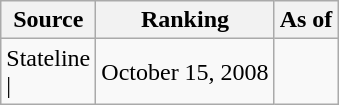<table class="wikitable" style="text-align:center">
<tr>
<th>Source</th>
<th>Ranking</th>
<th>As of</th>
</tr>
<tr>
<td align=left>Stateline<br>| </td>
<td>October 15, 2008</td>
</tr>
</table>
